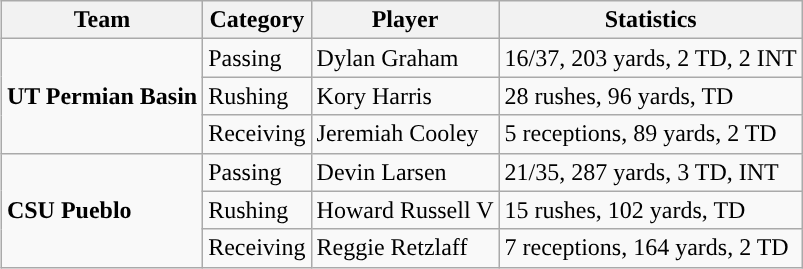<table class="wikitable" style="float: right;">
<tr>
<th>Team</th>
<th>Category</th>
<th>Player</th>
<th>Statistics</th>
</tr>
<tr>
<td rowspan=3><strong>UT Permian Basin</strong></td>
<td>Passing</td>
<td>Dylan Graham</td>
<td>16/37, 203 yards, 2 TD, 2 INT</td>
</tr>
<tr>
<td>Rushing</td>
<td>Kory Harris</td>
<td>28 rushes, 96 yards, TD</td>
</tr>
<tr>
<td>Receiving</td>
<td>Jeremiah Cooley</td>
<td>5 receptions, 89 yards, 2 TD</td>
</tr>
<tr>
<td rowspan=3><strong>CSU Pueblo</strong></td>
<td>Passing</td>
<td>Devin Larsen</td>
<td>21/35, 287 yards, 3 TD, INT</td>
</tr>
<tr>
<td>Rushing</td>
<td>Howard Russell V</td>
<td>15 rushes, 102 yards, TD</td>
</tr>
<tr>
<td>Receiving</td>
<td>Reggie Retzlaff</td>
<td>7 receptions, 164 yards, 2 TD</td>
</tr>
</table>
